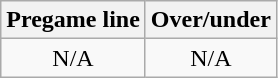<table class="wikitable">
<tr align="center">
<th style=>Pregame line</th>
<th style=>Over/under</th>
</tr>
<tr align="center">
<td>N/A</td>
<td>N/A</td>
</tr>
</table>
